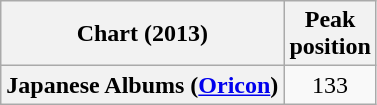<table class="wikitable plainrowheaders" style="text-align:center">
<tr>
<th scope="col">Chart (2013)</th>
<th scope="col">Peak<br> position</th>
</tr>
<tr>
<th scope="row">Japanese Albums (<a href='#'>Oricon</a>)</th>
<td>133</td>
</tr>
</table>
